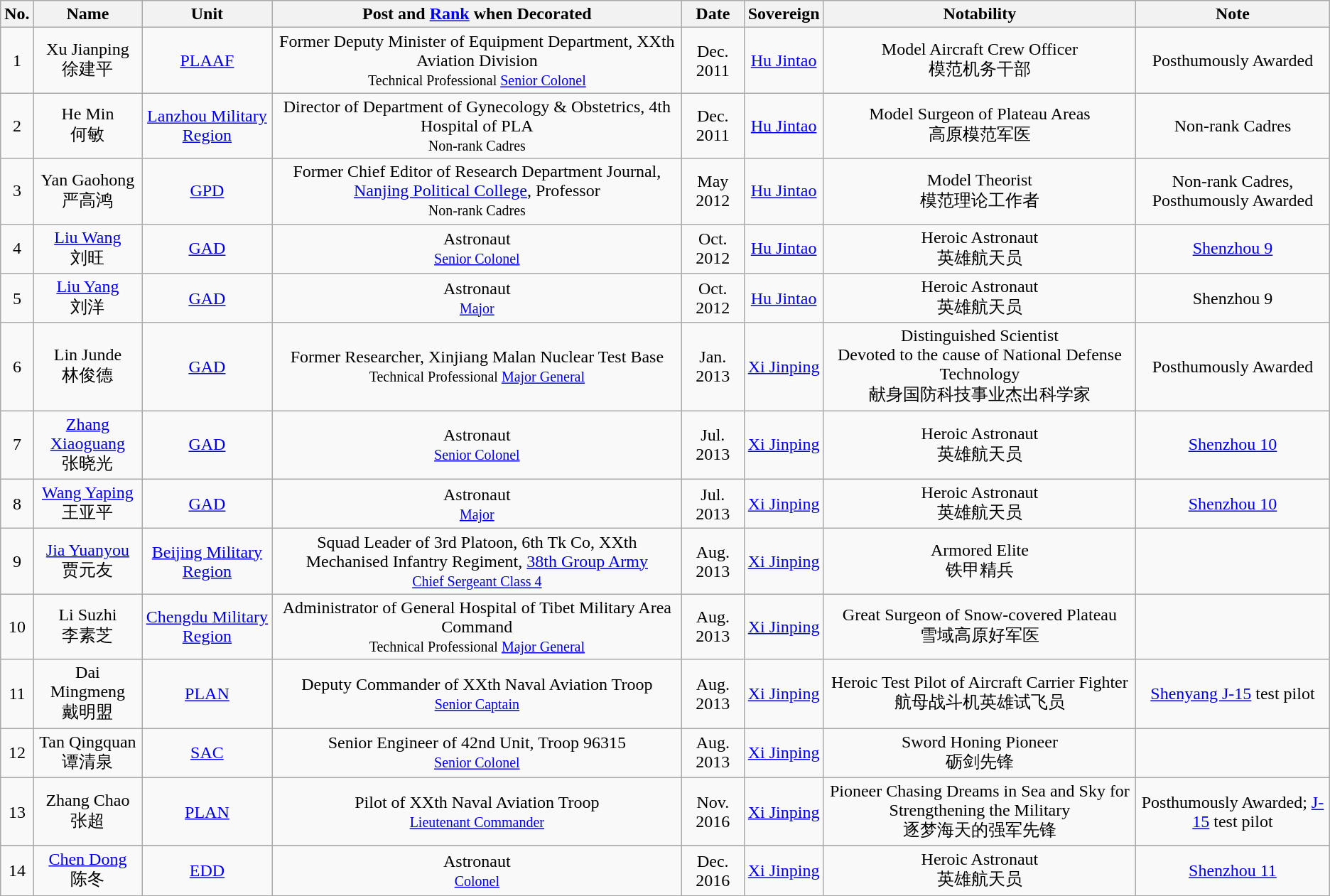<table class="wikitable" style="text-align: center;">
<tr>
<th>No.</th>
<th>Name</th>
<th>Unit</th>
<th>Post and <a href='#'>Rank</a> when Decorated</th>
<th>Date</th>
<th>Sovereign</th>
<th>Notability</th>
<th>Note</th>
</tr>
<tr>
<td>1</td>
<td>Xu Jianping<br>徐建平</td>
<td><a href='#'>PLAAF</a></td>
<td>Former Deputy Minister of Equipment Department, XXth Aviation Division <br><small>Technical Professional <a href='#'>Senior Colonel</a></small></td>
<td>Dec. 2011</td>
<td><a href='#'>Hu Jintao</a></td>
<td>Model Aircraft Crew Officer<br>模范机务干部</td>
<td>Posthumously Awarded</td>
</tr>
<tr>
<td>2</td>
<td>He Min<br>何敏</td>
<td><a href='#'>Lanzhou Military Region</a></td>
<td>Director of Department of Gynecology & Obstetrics, 4th Hospital of PLA<br><small>Non-rank Cadres</small></td>
<td>Dec. 2011</td>
<td><a href='#'>Hu Jintao</a></td>
<td>Model Surgeon of Plateau Areas<br>高原模范军医</td>
<td>Non-rank Cadres</td>
</tr>
<tr>
<td>3</td>
<td>Yan Gaohong<br>严高鸿</td>
<td><a href='#'>GPD</a></td>
<td>Former Chief Editor of Research Department Journal, <a href='#'>Nanjing Political College</a>, Professor<br><small>Non-rank Cadres</small></td>
<td>May 2012</td>
<td><a href='#'>Hu Jintao</a></td>
<td>Model Theorist<br>模范理论工作者</td>
<td>Non-rank Cadres,<br>Posthumously Awarded</td>
</tr>
<tr>
<td>4</td>
<td><a href='#'>Liu Wang</a><br>刘旺</td>
<td><a href='#'>GAD</a></td>
<td>Astronaut<br><small><a href='#'>Senior Colonel</a></small></td>
<td>Oct. 2012</td>
<td><a href='#'>Hu Jintao</a></td>
<td>Heroic Astronaut<br>英雄航天员</td>
<td><a href='#'>Shenzhou 9</a></td>
</tr>
<tr>
<td>5</td>
<td><a href='#'>Liu Yang</a><br>刘洋</td>
<td><a href='#'>GAD</a></td>
<td>Astronaut<br><small><a href='#'>Major</a></small></td>
<td>Oct. 2012</td>
<td><a href='#'>Hu Jintao</a></td>
<td>Heroic Astronaut<br>英雄航天员</td>
<td>Shenzhou 9</td>
</tr>
<tr>
<td>6</td>
<td>Lin Junde<br>林俊德</td>
<td><a href='#'>GAD</a></td>
<td>Former Researcher, Xinjiang Malan Nuclear Test Base<br><small>Technical Professional <a href='#'>Major General</a></small></td>
<td>Jan. 2013</td>
<td><a href='#'>Xi Jinping</a></td>
<td>Distinguished Scientist<br>Devoted to the cause of National Defense Technology<br>献身国防科技事业杰出科学家</td>
<td>Posthumously Awarded</td>
</tr>
<tr>
<td>7</td>
<td><a href='#'>Zhang Xiaoguang</a><br>张晓光</td>
<td><a href='#'>GAD</a></td>
<td>Astronaut<br><small><a href='#'>Senior Colonel</a></small></td>
<td>Jul. 2013</td>
<td><a href='#'>Xi Jinping</a></td>
<td>Heroic Astronaut<br>英雄航天员</td>
<td><a href='#'>Shenzhou 10</a></td>
</tr>
<tr>
<td>8</td>
<td><a href='#'>Wang Yaping</a><br>王亚平</td>
<td><a href='#'>GAD</a></td>
<td>Astronaut<br><small><a href='#'>Major</a></small></td>
<td>Jul. 2013</td>
<td><a href='#'>Xi Jinping</a></td>
<td>Heroic Astronaut<br>英雄航天员</td>
<td><a href='#'>Shenzhou 10</a></td>
</tr>
<tr>
<td>9</td>
<td><a href='#'>Jia Yuanyou</a><br>贾元友</td>
<td><a href='#'>Beijing Military Region</a></td>
<td>Squad Leader of 3rd Platoon, 6th Tk Co, XXth Mechanised Infantry Regiment, <a href='#'>38th Group Army</a><br><small><a href='#'>Chief Sergeant Class 4</a></small></td>
<td>Aug. 2013</td>
<td><a href='#'>Xi Jinping</a></td>
<td>Armored Elite<br>铁甲精兵</td>
<td></td>
</tr>
<tr>
<td>10</td>
<td>Li Suzhi<br>李素芝</td>
<td><a href='#'>Chengdu Military Region</a></td>
<td>Administrator of General Hospital of Tibet Military Area Command<br><small>Technical Professional <a href='#'>Major General</a></small></td>
<td>Aug. 2013</td>
<td><a href='#'>Xi Jinping</a></td>
<td>Great Surgeon of Snow-covered Plateau<br>雪域高原好军医</td>
<td></td>
</tr>
<tr>
<td>11</td>
<td>Dai Mingmeng<br>戴明盟</td>
<td><a href='#'>PLAN</a></td>
<td>Deputy Commander of XXth Naval Aviation Troop<br><small><a href='#'>Senior Captain</a></small></td>
<td>Aug. 2013</td>
<td><a href='#'>Xi Jinping</a></td>
<td>Heroic Test Pilot of Aircraft Carrier Fighter<br>航母战斗机英雄试飞员</td>
<td><a href='#'>Shenyang J-15</a> test pilot</td>
</tr>
<tr>
<td>12</td>
<td>Tan Qingquan<br>谭清泉</td>
<td><a href='#'>SAC</a></td>
<td>Senior Engineer of 42nd Unit, Troop 96315<br><small><a href='#'>Senior Colonel</a></small></td>
<td>Aug. 2013</td>
<td><a href='#'>Xi Jinping</a></td>
<td>Sword Honing Pioneer<br>砺剑先锋</td>
<td></td>
</tr>
<tr>
<td>13</td>
<td>Zhang Chao<br>张超</td>
<td><a href='#'>PLAN</a></td>
<td>Pilot of XXth Naval Aviation Troop<br><small><a href='#'>Lieutenant Commander</a></small></td>
<td>Nov. 2016</td>
<td><a href='#'>Xi Jinping</a></td>
<td>Pioneer Chasing Dreams in Sea and Sky for Strengthening the Military<br>逐梦海天的强军先锋</td>
<td>Posthumously Awarded; <a href='#'>J-15</a> test pilot</td>
</tr>
<tr>
</tr>
<tr>
<td>14</td>
<td><a href='#'>Chen Dong</a><br>陈冬</td>
<td><a href='#'>EDD</a></td>
<td>Astronaut<br><small><a href='#'>Colonel</a></small></td>
<td>Dec. 2016</td>
<td><a href='#'>Xi Jinping</a></td>
<td>Heroic Astronaut<br>英雄航天员</td>
<td><a href='#'>Shenzhou 11</a></td>
</tr>
</table>
